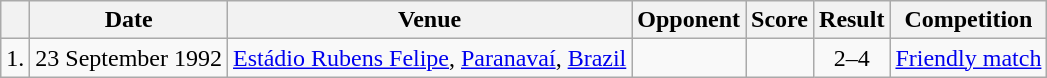<table class="wikitable">
<tr>
<th></th>
<th>Date</th>
<th>Venue</th>
<th>Opponent</th>
<th>Score</th>
<th>Result</th>
<th>Competition</th>
</tr>
<tr>
<td align="center">1.</td>
<td>23 September 1992</td>
<td><a href='#'>Estádio Rubens Felipe</a>, <a href='#'>Paranavaí</a>, <a href='#'>Brazil</a></td>
<td></td>
<td align="center"></td>
<td align="center">2–4</td>
<td><a href='#'>Friendly match</a></td>
</tr>
</table>
